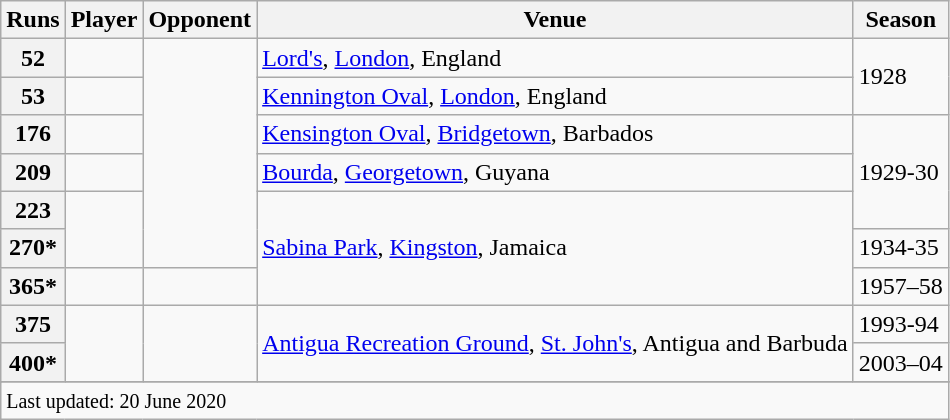<table class="wikitable plainrowheaders sortable">
<tr>
<th scope=col>Runs</th>
<th scope=col>Player</th>
<th scope=col>Opponent</th>
<th scope=col>Venue</th>
<th scope=col>Season</th>
</tr>
<tr>
<th>52</th>
<td></td>
<td rowspan=6></td>
<td><a href='#'>Lord's</a>, <a href='#'>London</a>, England</td>
<td rowspan=2>1928</td>
</tr>
<tr>
<th>53</th>
<td></td>
<td><a href='#'>Kennington Oval</a>, <a href='#'>London</a>, England</td>
</tr>
<tr>
<th>176</th>
<td></td>
<td><a href='#'>Kensington Oval</a>, <a href='#'>Bridgetown</a>, Barbados</td>
<td rowspan=3>1929-30</td>
</tr>
<tr>
<th>209</th>
<td></td>
<td><a href='#'>Bourda</a>, <a href='#'>Georgetown</a>, Guyana</td>
</tr>
<tr>
<th>223</th>
<td rowspan=2></td>
<td rowspan=3><a href='#'>Sabina Park</a>, <a href='#'>Kingston</a>, Jamaica</td>
</tr>
<tr>
<th>270*</th>
<td>1934-35</td>
</tr>
<tr>
<th>365*</th>
<td></td>
<td></td>
<td>1957–58</td>
</tr>
<tr>
<th>375</th>
<td rowspan=2></td>
<td rowspan=2></td>
<td rowspan=2><a href='#'>Antigua Recreation Ground</a>, <a href='#'>St. John's</a>, Antigua and Barbuda</td>
<td>1993-94</td>
</tr>
<tr>
<th>400*</th>
<td>2003–04</td>
</tr>
<tr>
</tr>
<tr class=sortbottom>
<td colspan=5><small>Last updated: 20 June 2020</small></td>
</tr>
</table>
